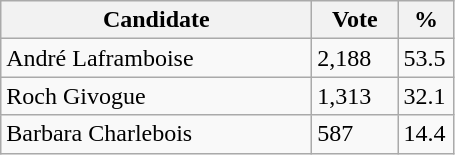<table class="wikitable">
<tr>
<th bgcolor="#DDDDFF" width="200px">Candidate</th>
<th bgcolor="#DDDDFF" width="50px">Vote</th>
<th bgcolor="#DDDDFF" width="30px">%</th>
</tr>
<tr>
<td>André Laframboise</td>
<td>2,188</td>
<td>53.5</td>
</tr>
<tr>
<td>Roch Givogue</td>
<td>1,313</td>
<td>32.1</td>
</tr>
<tr>
<td>Barbara Charlebois</td>
<td>587</td>
<td>14.4</td>
</tr>
</table>
